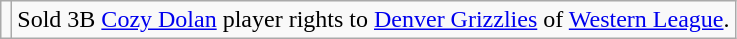<table class="wikitable">
<tr>
<td></td>
<td>Sold 3B <a href='#'>Cozy Dolan</a> player rights to <a href='#'>Denver Grizzlies</a> of <a href='#'>Western League</a>.</td>
</tr>
</table>
